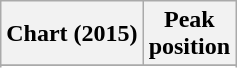<table class="wikitable sortable plainrowheaders" style="text-align:center">
<tr>
<th scope="col">Chart (2015)</th>
<th scope="col">Peak<br>position</th>
</tr>
<tr>
</tr>
<tr>
</tr>
<tr>
</tr>
<tr>
</tr>
</table>
